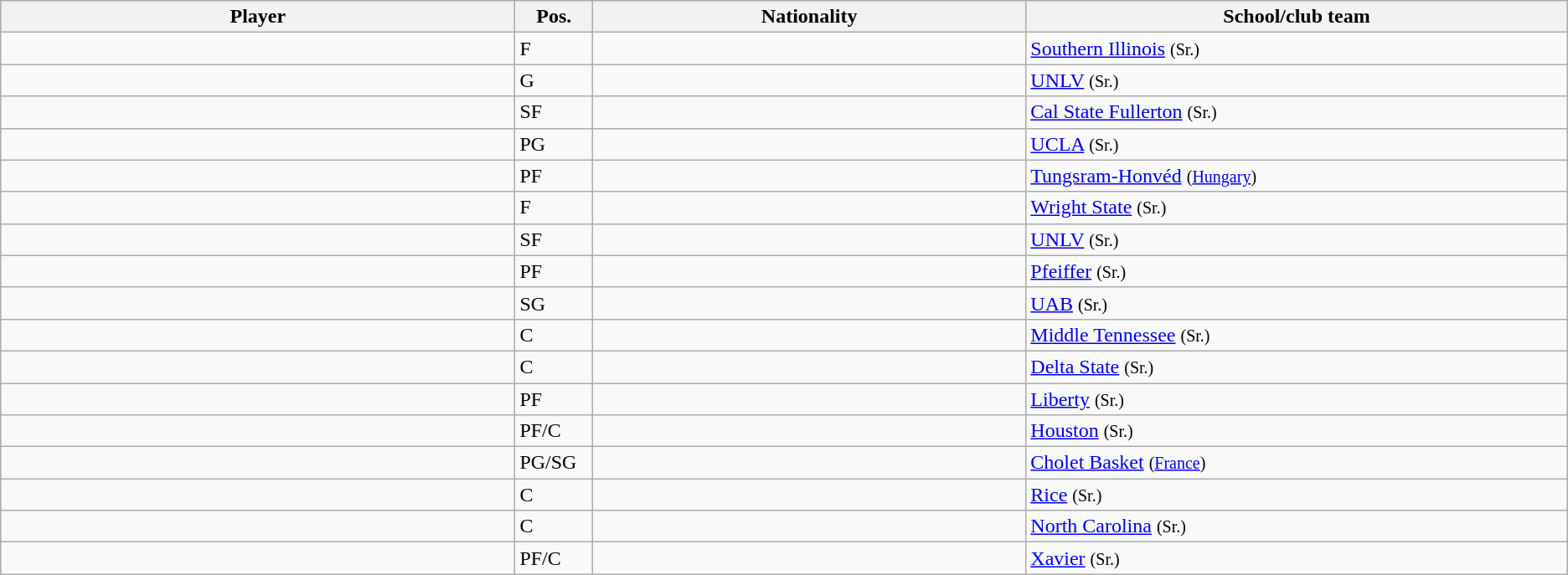<table class="wikitable sortable sortable">
<tr>
<th style="width:19%;">Player</th>
<th style="width:1%;">Pos.</th>
<th style="width:16%;">Nationality</th>
<th style="width:20%;">School/club team</th>
</tr>
<tr>
<td></td>
<td>F</td>
<td></td>
<td><a href='#'>Southern Illinois</a> <small>(Sr.)</small></td>
</tr>
<tr>
<td></td>
<td>G</td>
<td></td>
<td><a href='#'>UNLV</a> <small>(Sr.)</small></td>
</tr>
<tr>
<td></td>
<td>SF</td>
<td></td>
<td><a href='#'>Cal State Fullerton</a> <small>(Sr.)</small></td>
</tr>
<tr>
<td></td>
<td>PG</td>
<td></td>
<td><a href='#'>UCLA</a> <small>(Sr.)</small></td>
</tr>
<tr>
<td></td>
<td>PF</td>
<td></td>
<td><a href='#'>Tungsram-Honvéd</a> <small>(<a href='#'>Hungary</a>)</small></td>
</tr>
<tr>
<td></td>
<td>F</td>
<td></td>
<td><a href='#'>Wright State</a> <small>(Sr.)</small></td>
</tr>
<tr>
<td></td>
<td>SF</td>
<td></td>
<td><a href='#'>UNLV</a> <small>(Sr.)</small></td>
</tr>
<tr>
<td></td>
<td>PF</td>
<td></td>
<td><a href='#'>Pfeiffer</a> <small>(Sr.)</small></td>
</tr>
<tr>
<td></td>
<td>SG</td>
<td></td>
<td><a href='#'>UAB</a> <small>(Sr.)</small></td>
</tr>
<tr>
<td></td>
<td>C</td>
<td></td>
<td><a href='#'>Middle Tennessee</a> <small>(Sr.)</small></td>
</tr>
<tr>
<td></td>
<td>C</td>
<td></td>
<td><a href='#'>Delta State</a> <small>(Sr.)</small></td>
</tr>
<tr>
<td></td>
<td>PF</td>
<td></td>
<td><a href='#'>Liberty</a> <small>(Sr.)</small></td>
</tr>
<tr>
<td></td>
<td>PF/C</td>
<td></td>
<td><a href='#'>Houston</a> <small>(Sr.)</small></td>
</tr>
<tr>
<td></td>
<td>PG/SG</td>
<td></td>
<td><a href='#'>Cholet Basket</a> <small>(<a href='#'>France</a>)</small></td>
</tr>
<tr>
<td></td>
<td>C</td>
<td></td>
<td><a href='#'>Rice</a> <small>(Sr.)</small></td>
</tr>
<tr>
<td></td>
<td>C</td>
<td></td>
<td><a href='#'>North Carolina</a> <small>(Sr.)</small></td>
</tr>
<tr>
<td></td>
<td>PF/C</td>
<td></td>
<td><a href='#'>Xavier</a> <small>(Sr.)</small></td>
</tr>
</table>
